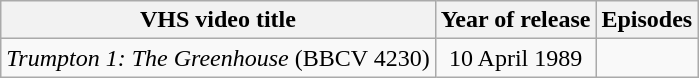<table class="wikitable">
<tr>
<th>VHS video title</th>
<th>Year of release</th>
<th>Episodes</th>
</tr>
<tr>
<td><em>Trumpton 1: The Greenhouse</em> (BBCV 4230)</td>
<td style="text-align:center;">10 April 1989</td>
<td style="text-align:center;"></td>
</tr>
</table>
